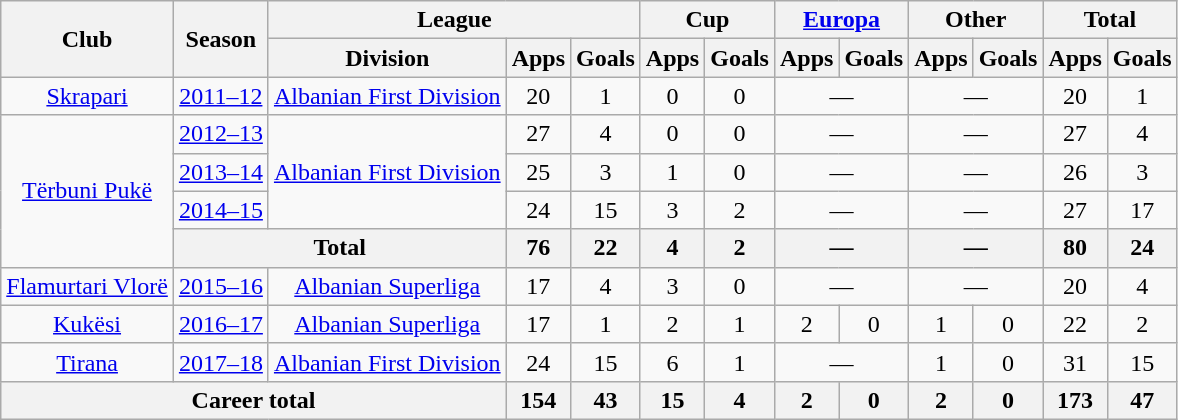<table class="wikitable" style="text-align: center;">
<tr>
<th rowspan="2">Club</th>
<th rowspan="2">Season</th>
<th colspan="3">League</th>
<th colspan="2">Cup</th>
<th colspan="2"><a href='#'>Europa</a></th>
<th colspan="2">Other</th>
<th colspan="2">Total</th>
</tr>
<tr>
<th>Division</th>
<th>Apps</th>
<th>Goals</th>
<th>Apps</th>
<th>Goals</th>
<th>Apps</th>
<th>Goals</th>
<th>Apps</th>
<th>Goals</th>
<th>Apps</th>
<th>Goals</th>
</tr>
<tr>
<td rowspan="1"><a href='#'>Skrapari</a></td>
<td><a href='#'>2011–12</a></td>
<td rowspan="1"><a href='#'>Albanian First Division</a></td>
<td>20</td>
<td>1</td>
<td>0</td>
<td>0</td>
<td colspan="2">—</td>
<td colspan="2">—</td>
<td>20</td>
<td>1</td>
</tr>
<tr>
<td rowspan="4"><a href='#'>Tërbuni Pukë</a></td>
<td><a href='#'>2012–13</a></td>
<td rowspan="3"><a href='#'>Albanian First Division</a></td>
<td>27</td>
<td>4</td>
<td>0</td>
<td>0</td>
<td colspan="2">—</td>
<td colspan="2">—</td>
<td>27</td>
<td>4</td>
</tr>
<tr>
<td><a href='#'>2013–14</a></td>
<td>25</td>
<td>3</td>
<td>1</td>
<td>0</td>
<td colspan="2">—</td>
<td colspan="2">—</td>
<td>26</td>
<td>3</td>
</tr>
<tr>
<td><a href='#'>2014–15</a></td>
<td>24</td>
<td>15</td>
<td>3</td>
<td>2</td>
<td colspan="2">—</td>
<td colspan="2">—</td>
<td>27</td>
<td>17</td>
</tr>
<tr>
<th colspan="2">Total</th>
<th>76</th>
<th>22</th>
<th>4</th>
<th>2</th>
<th colspan="2">—</th>
<th colspan="2">—</th>
<th>80</th>
<th>24</th>
</tr>
<tr>
<td rowspan="1"><a href='#'>Flamurtari Vlorë</a></td>
<td><a href='#'>2015–16</a></td>
<td rowspan="1"><a href='#'>Albanian Superliga</a></td>
<td>17</td>
<td>4</td>
<td>3</td>
<td>0</td>
<td colspan="2">—</td>
<td colspan="2">—</td>
<td>20</td>
<td>4</td>
</tr>
<tr>
<td rowspan="1"><a href='#'>Kukësi</a></td>
<td><a href='#'>2016–17</a></td>
<td rowspan="1"><a href='#'>Albanian Superliga</a></td>
<td>17</td>
<td>1</td>
<td>2</td>
<td>1</td>
<td>2</td>
<td>0</td>
<td>1</td>
<td>0</td>
<td>22</td>
<td>2</td>
</tr>
<tr>
<td rowspan="1"><a href='#'>Tirana</a></td>
<td><a href='#'>2017–18</a></td>
<td rowspan="1"><a href='#'>Albanian First Division</a></td>
<td>24</td>
<td>15</td>
<td>6</td>
<td>1</td>
<td colspan="2">—</td>
<td>1</td>
<td>0</td>
<td>31</td>
<td>15</td>
</tr>
<tr>
<th colspan="3">Career total</th>
<th>154</th>
<th>43</th>
<th>15</th>
<th>4</th>
<th>2</th>
<th>0</th>
<th>2</th>
<th>0</th>
<th>173</th>
<th>47</th>
</tr>
</table>
